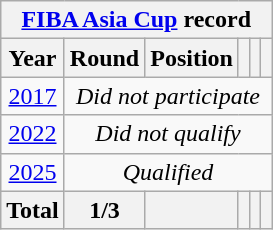<table class="wikitable" style="text-align: center;">
<tr>
<th colspan=10><a href='#'>FIBA Asia Cup</a> record</th>
</tr>
<tr>
<th>Year</th>
<th>Round</th>
<th>Position</th>
<th></th>
<th></th>
<th></th>
</tr>
<tr>
<td> <a href='#'>2017</a></td>
<td colspan="6"><em>Did not participate</em></td>
</tr>
<tr>
<td> <a href='#'>2022</a></td>
<td colspan="6"><em>Did not qualify</em></td>
</tr>
<tr>
<td> <a href='#'>2025</a></td>
<td colspan="6"><em>Qualified</em></td>
</tr>
<tr>
<th>Total</th>
<th>1/3</th>
<th></th>
<th></th>
<th></th>
<th></th>
</tr>
</table>
